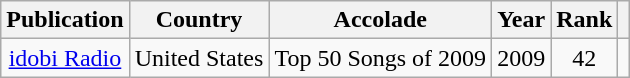<table class="wikitable plainrowheaders" style="text-align:center">
<tr>
<th>Publication</th>
<th>Country</th>
<th>Accolade</th>
<th>Year</th>
<th>Rank</th>
<th class="unsortable"></th>
</tr>
<tr>
<td><a href='#'>idobi Radio</a></td>
<td>United States</td>
<td>Top 50 Songs of 2009</td>
<td>2009</td>
<td>42</td>
<td></td>
</tr>
</table>
